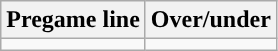<table class="wikitable">
<tr align="center">
<th>Pregame line</th>
<th>Over/under</th>
</tr>
<tr align="center">
<td></td>
<td></td>
</tr>
</table>
